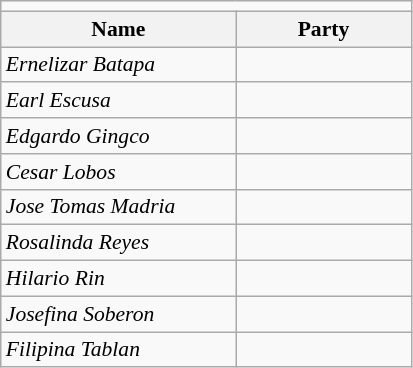<table class=wikitable style="font-size:90%">
<tr>
<td colspan=4 bgcolor=></td>
</tr>
<tr>
<th width=150px>Name</th>
<th colspan=2 width=110px>Party</th>
</tr>
<tr>
<td><em>Ernelizar Batapa</em></td>
<td></td>
</tr>
<tr>
<td><em>Earl Escusa</em></td>
<td></td>
</tr>
<tr>
<td><em>Edgardo Gingco</em></td>
<td></td>
</tr>
<tr>
<td><em>Cesar Lobos</em></td>
<td></td>
</tr>
<tr>
<td><em>Jose Tomas Madria</em></td>
<td></td>
</tr>
<tr>
<td><em>Rosalinda Reyes</em></td>
<td></td>
</tr>
<tr>
<td><em>Hilario Rin</em></td>
<td></td>
</tr>
<tr>
<td><em>Josefina Soberon</em></td>
<td></td>
</tr>
<tr>
<td><em>Filipina Tablan</em></td>
<td></td>
</tr>
</table>
